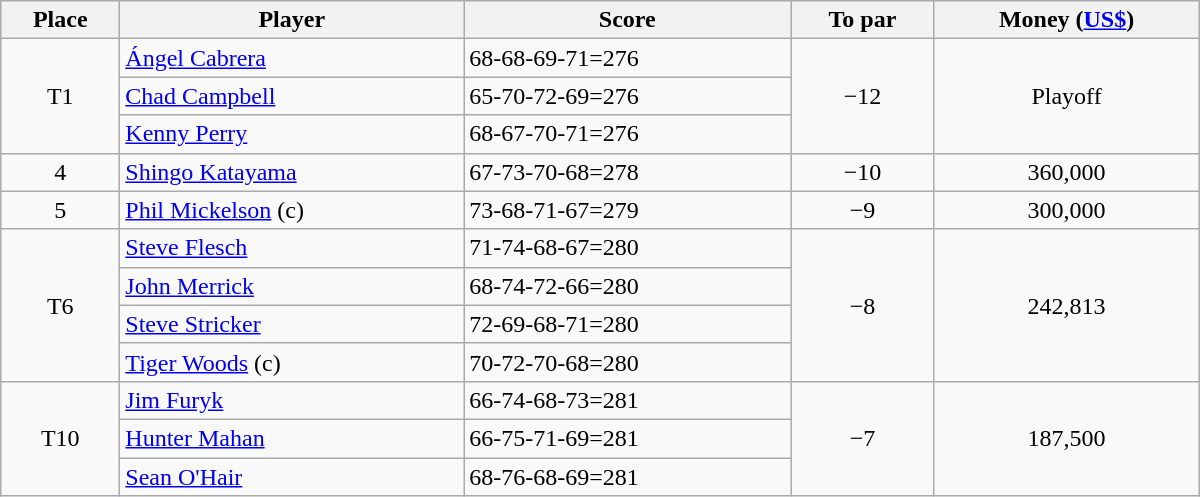<table class="wikitable" style="width:50em;margin-bottom:0;">
<tr>
<th>Place</th>
<th>Player</th>
<th>Score</th>
<th>To par</th>
<th>Money (<a href='#'>US$</a>)</th>
</tr>
<tr>
<td rowspan=3 align=center>T1</td>
<td> <a href='#'>Ángel Cabrera</a></td>
<td>68-68-69-71=276</td>
<td rowspan=3 align=center>−12</td>
<td rowspan=3 align=center>Playoff</td>
</tr>
<tr>
<td> <a href='#'>Chad Campbell</a></td>
<td>65-70-72-69=276</td>
</tr>
<tr>
<td> <a href='#'>Kenny Perry</a></td>
<td>68-67-70-71=276</td>
</tr>
<tr>
<td align=center>4</td>
<td> <a href='#'>Shingo Katayama</a></td>
<td>67-73-70-68=278</td>
<td align=center>−10</td>
<td align=center>360,000</td>
</tr>
<tr>
<td align=center>5</td>
<td> <a href='#'>Phil Mickelson</a> (c)</td>
<td>73-68-71-67=279</td>
<td align=center>−9</td>
<td align=center>300,000</td>
</tr>
<tr>
<td rowspan=4 align=center>T6</td>
<td> <a href='#'>Steve Flesch</a></td>
<td>71-74-68-67=280</td>
<td rowspan=4 align=center>−8</td>
<td rowspan=4 align=center>242,813</td>
</tr>
<tr>
<td> <a href='#'>John Merrick</a></td>
<td>68-74-72-66=280</td>
</tr>
<tr>
<td> <a href='#'>Steve Stricker</a></td>
<td>72-69-68-71=280</td>
</tr>
<tr>
<td> <a href='#'>Tiger Woods</a> (c)</td>
<td>70-72-70-68=280</td>
</tr>
<tr>
<td rowspan=3 align=center>T10</td>
<td> <a href='#'>Jim Furyk</a></td>
<td>66-74-68-73=281</td>
<td rowspan=3 align=center>−7</td>
<td rowspan=3 align=center>187,500</td>
</tr>
<tr>
<td> <a href='#'>Hunter Mahan</a></td>
<td>66-75-71-69=281</td>
</tr>
<tr>
<td> <a href='#'>Sean O'Hair</a></td>
<td>68-76-68-69=281</td>
</tr>
</table>
